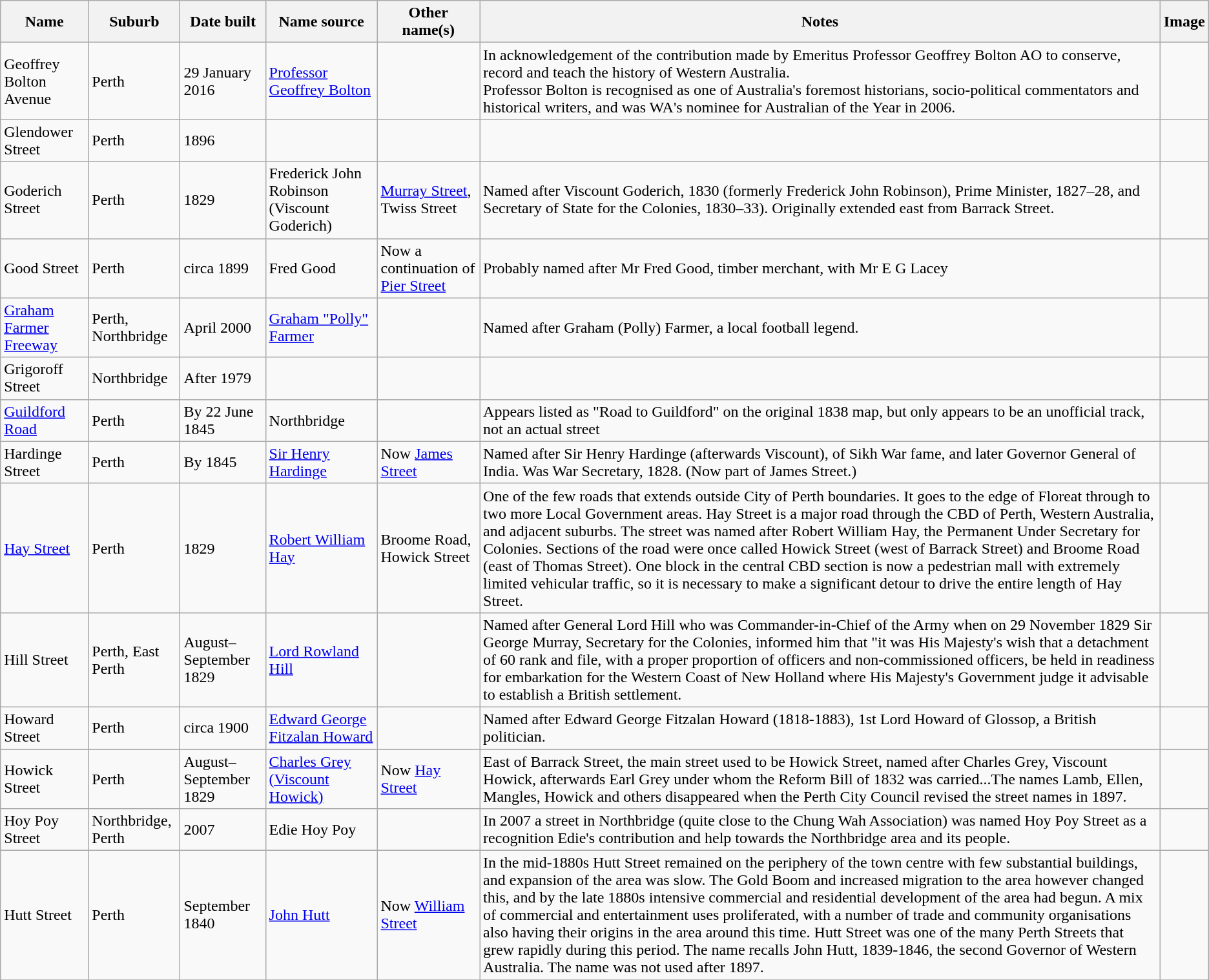<table class="wikitable sortable">
<tr>
<th>Name</th>
<th class="unsortable">Suburb</th>
<th class="unsortable">Date built</th>
<th class="unsortable">Name source</th>
<th class="unsortable">Other name(s)</th>
<th class="unsortable">Notes</th>
<th class="unsortable">Image</th>
</tr>
<tr>
<td>Geoffrey Bolton Avenue</td>
<td>Perth</td>
<td>29 January 2016</td>
<td><a href='#'>Professor Geoffrey Bolton</a></td>
<td></td>
<td>In acknowledgement of the contribution made by Emeritus Professor Geoffrey Bolton AO to conserve, record and teach the history of Western Australia.<br>Professor Bolton is recognised as one of Australia's foremost historians, socio-political commentators and historical writers, and was WA's nominee for Australian of the Year in 2006.</td>
<td></td>
</tr>
<tr>
<td>Glendower Street</td>
<td>Perth</td>
<td>1896</td>
<td></td>
<td></td>
<td></td>
<td></td>
</tr>
<tr>
<td>Goderich Street</td>
<td>Perth</td>
<td>1829</td>
<td>Frederick John Robinson (Viscount Goderich)</td>
<td><a href='#'>Murray Street</a>, Twiss Street</td>
<td>Named after Viscount Goderich, 1830 (formerly Frederick John Robinson), Prime Minister, 1827–28, and Secretary of State for the Colonies, 1830–33). Originally extended east from Barrack Street.</td>
<td></td>
</tr>
<tr>
<td>Good Street</td>
<td>Perth</td>
<td>circa 1899</td>
<td>Fred Good</td>
<td>Now a continuation of <a href='#'>Pier Street</a></td>
<td>Probably named after Mr Fred Good, timber merchant, with Mr E G Lacey</td>
<td></td>
</tr>
<tr>
<td><a href='#'>Graham Farmer Freeway</a></td>
<td>Perth, Northbridge</td>
<td>April 2000</td>
<td><a href='#'>Graham "Polly" Farmer</a></td>
<td></td>
<td>Named after Graham (Polly) Farmer, a local football legend.</td>
<td></td>
</tr>
<tr>
<td>Grigoroff Street</td>
<td>Northbridge</td>
<td>After 1979</td>
<td></td>
<td></td>
<td></td>
<td></td>
</tr>
<tr>
<td><a href='#'>Guildford Road</a></td>
<td>Perth</td>
<td>By 22 June 1845</td>
<td>Northbridge</td>
<td></td>
<td>Appears listed as "Road to Guildford" on the original 1838 map, but only appears to be an unofficial track, not an actual street</td>
<td></td>
</tr>
<tr>
<td>Hardinge Street</td>
<td>Perth</td>
<td>By 1845</td>
<td><a href='#'>Sir Henry Hardinge</a></td>
<td>Now <a href='#'>James Street</a></td>
<td>Named after Sir Henry Hardinge (afterwards Viscount), of Sikh War fame, and later Governor General of India. Was War Secretary, 1828. (Now part of James Street.)</td>
<td></td>
</tr>
<tr>
<td><a href='#'>Hay Street</a></td>
<td>Perth</td>
<td>1829</td>
<td><a href='#'>Robert William Hay</a></td>
<td>Broome Road, Howick Street</td>
<td>One of the few roads that extends outside City of Perth boundaries. It goes to the edge of Floreat through to two more Local Government areas. Hay Street is a major road through the CBD of Perth, Western Australia, and adjacent suburbs. The street was named after Robert William Hay, the Permanent Under Secretary for Colonies. Sections of the road were once called Howick Street (west of Barrack Street) and Broome Road (east of Thomas Street). One block in the central CBD section is now a pedestrian mall with extremely limited vehicular traffic, so it is necessary to make a significant detour to drive the entire length of Hay Street.</td>
<td></td>
</tr>
<tr>
<td>Hill Street</td>
<td>Perth, East Perth</td>
<td>August–September 1829</td>
<td><a href='#'>Lord Rowland Hill</a></td>
<td></td>
<td>Named after General Lord Hill who was Commander-in-Chief of the Army when on 29 November 1829 Sir George Murray, Secretary for the Colonies, informed him that "it was His Majesty's wish that a detachment of 60 rank and file, with a proper proportion of officers and non-commissioned officers, be held in readiness for embarkation for the Western Coast of New Holland where His Majesty's Government judge it advisable to establish a British settlement.</td>
<td></td>
</tr>
<tr>
<td>Howard Street</td>
<td>Perth</td>
<td>circa 1900</td>
<td><a href='#'>Edward George Fitzalan Howard</a></td>
<td></td>
<td>Named after Edward George Fitzalan Howard (1818-1883), 1st Lord Howard of Glossop, a British politician.</td>
<td></td>
</tr>
<tr>
<td>Howick Street</td>
<td>Perth</td>
<td>August–September 1829</td>
<td><a href='#'>Charles Grey (Viscount Howick)</a></td>
<td>Now <a href='#'>Hay Street</a></td>
<td>East of Barrack Street, the main street used to be Howick Street, named after Charles Grey, Viscount Howick, afterwards Earl Grey under whom the Reform Bill of 1832 was carried...The names Lamb, Ellen, Mangles, Howick and others disappeared when the Perth City Council revised the street names in 1897.</td>
<td></td>
</tr>
<tr>
<td>Hoy Poy Street</td>
<td>Northbridge, Perth</td>
<td>2007</td>
<td>Edie Hoy Poy</td>
<td></td>
<td>In 2007 a street in Northbridge (quite close to the Chung Wah Association) was named Hoy Poy Street as a recognition Edie's contribution and help towards the Northbridge area and its people.</td>
<td></td>
</tr>
<tr>
<td>Hutt Street</td>
<td>Perth</td>
<td>September 1840</td>
<td><a href='#'>John Hutt</a></td>
<td>Now <a href='#'>William Street</a></td>
<td>In the mid-1880s Hutt Street remained on the periphery of the town centre with few substantial buildings, and expansion of the area was slow. The Gold Boom and increased migration to the area however changed this, and by the late 1880s intensive commercial and residential development of the area had begun. A mix of commercial and entertainment uses proliferated, with a number of trade and community organisations also having their origins in the area around this time. Hutt Street was one of the many Perth Streets that grew rapidly during this period. The name recalls John Hutt, 1839-1846, the second Governor of Western Australia. The name was not used after 1897.</td>
<td></td>
</tr>
<tr>
</tr>
</table>
